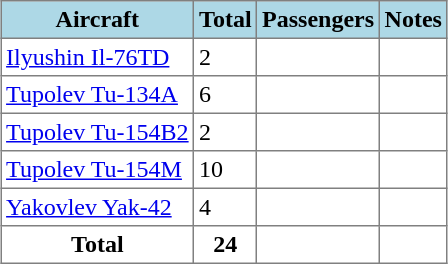<table class="toccolours" border="1" cellpadding="3" style="margin: 1em auto; border-collapse:collapse;">
<tr bgcolor=lightblue>
<th>Aircraft</th>
<th>Total</th>
<th>Passengers</th>
<th>Notes</th>
</tr>
<tr>
<td><a href='#'>Ilyushin Il-76TD</a></td>
<td>2</td>
<td></td>
<td></td>
</tr>
<tr>
<td><a href='#'>Tupolev Tu-134A</a></td>
<td>6</td>
<td></td>
<td></td>
</tr>
<tr>
<td><a href='#'>Tupolev Tu-154B2</a></td>
<td>2</td>
<td></td>
<td></td>
</tr>
<tr>
<td><a href='#'>Tupolev Tu-154M</a></td>
<td>10</td>
<td></td>
<td></td>
</tr>
<tr>
<td><a href='#'>Yakovlev Yak-42</a></td>
<td>4</td>
<td></td>
<td></td>
</tr>
<tr>
<th>Total</th>
<th>24</th>
<th></th>
<th></th>
</tr>
</table>
